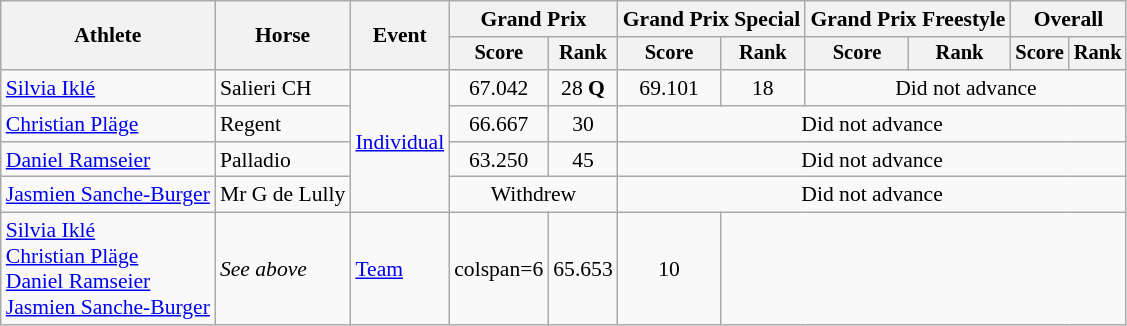<table class=wikitable style="font-size:90%">
<tr>
<th rowspan="2">Athlete</th>
<th rowspan="2">Horse</th>
<th rowspan="2">Event</th>
<th colspan="2">Grand Prix</th>
<th colspan="2">Grand Prix Special</th>
<th colspan="2">Grand Prix Freestyle</th>
<th colspan="2">Overall</th>
</tr>
<tr style="font-size:95%">
<th>Score</th>
<th>Rank</th>
<th>Score</th>
<th>Rank</th>
<th>Score</th>
<th>Rank</th>
<th>Score</th>
<th>Rank</th>
</tr>
<tr align=center>
<td align=left><a href='#'>Silvia Iklé</a></td>
<td align=left>Salieri CH</td>
<td align=left rowspan=4><a href='#'>Individual</a></td>
<td>67.042</td>
<td>28 <strong>Q</strong></td>
<td>69.101</td>
<td>18</td>
<td colspan=4>Did not advance</td>
</tr>
<tr align=center>
<td align=left><a href='#'>Christian Pläge</a></td>
<td align=left>Regent</td>
<td>66.667</td>
<td>30</td>
<td colspan=6>Did not advance</td>
</tr>
<tr align=center>
<td align=left><a href='#'>Daniel Ramseier</a></td>
<td align=left>Palladio</td>
<td>63.250</td>
<td>45</td>
<td colspan=6>Did not advance</td>
</tr>
<tr align=center>
<td align=left><a href='#'>Jasmien Sanche-Burger</a></td>
<td align=left>Mr G de Lully</td>
<td colspan=2>Withdrew</td>
<td colspan=6>Did not advance</td>
</tr>
<tr align=center>
<td align=left><a href='#'>Silvia Iklé</a><br><a href='#'>Christian Pläge</a><br><a href='#'>Daniel Ramseier</a><br><a href='#'>Jasmien Sanche-Burger</a></td>
<td align=left><em>See above</em></td>
<td align=left><a href='#'>Team</a></td>
<td>colspan=6 </td>
<td>65.653</td>
<td>10</td>
</tr>
</table>
